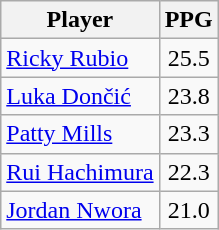<table class="wikitable">
<tr>
<th>Player</th>
<th>PPG</th>
</tr>
<tr>
<td> <a href='#'>Ricky Rubio</a></td>
<td align=center>25.5</td>
</tr>
<tr>
<td> <a href='#'>Luka Dončić</a></td>
<td align=center>23.8</td>
</tr>
<tr>
<td> <a href='#'>Patty Mills</a></td>
<td align=center>23.3</td>
</tr>
<tr>
<td> <a href='#'>Rui Hachimura</a></td>
<td align=center>22.3</td>
</tr>
<tr>
<td> <a href='#'>Jordan Nwora</a></td>
<td align=center>21.0</td>
</tr>
</table>
